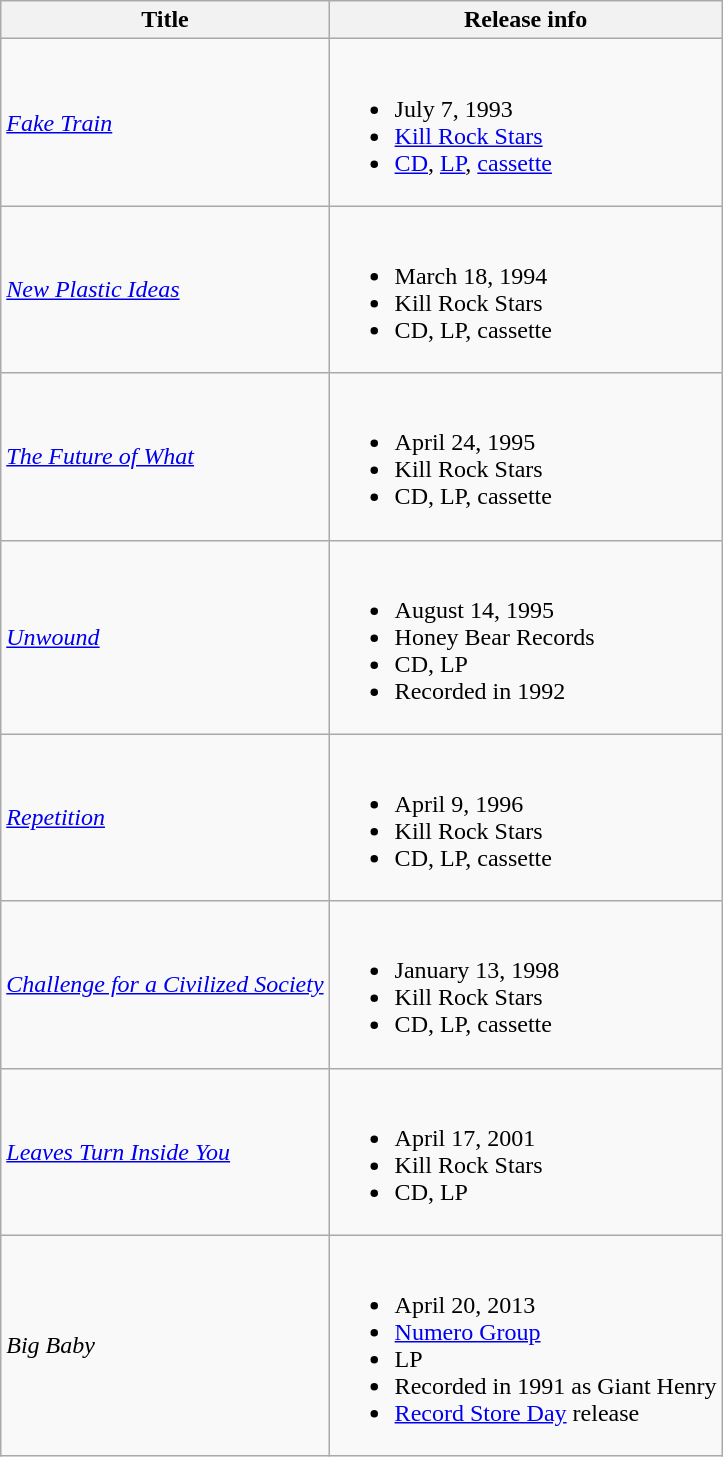<table class="wikitable">
<tr>
<th>Title</th>
<th>Release info</th>
</tr>
<tr>
<td><em><a href='#'>Fake Train</a></em></td>
<td><br><ul><li>July 7, 1993</li><li><a href='#'>Kill Rock Stars</a></li><li><a href='#'>CD</a>, <a href='#'>LP</a>, <a href='#'>cassette</a></li></ul></td>
</tr>
<tr>
<td><em><a href='#'>New Plastic Ideas</a></em></td>
<td><br><ul><li>March 18, 1994</li><li>Kill Rock Stars</li><li>CD, LP, cassette</li></ul></td>
</tr>
<tr>
<td><em><a href='#'>The Future of What</a></em></td>
<td><br><ul><li>April 24, 1995</li><li>Kill Rock Stars</li><li>CD, LP, cassette</li></ul></td>
</tr>
<tr>
<td><a href='#'><em>Unwound</em></a></td>
<td><br><ul><li>August 14, 1995</li><li>Honey Bear Records</li><li>CD, LP</li><li>Recorded in 1992</li></ul></td>
</tr>
<tr>
<td><a href='#'><em>Repetition</em></a></td>
<td><br><ul><li>April 9, 1996</li><li>Kill Rock Stars</li><li>CD, LP, cassette</li></ul></td>
</tr>
<tr>
<td><em><a href='#'>Challenge for a Civilized Society</a></em></td>
<td><br><ul><li>January 13, 1998</li><li>Kill Rock Stars</li><li>CD, LP, cassette</li></ul></td>
</tr>
<tr>
<td><em><a href='#'>Leaves Turn Inside You</a></em></td>
<td><br><ul><li>April 17, 2001</li><li>Kill Rock Stars</li><li>CD, LP</li></ul></td>
</tr>
<tr>
<td><em>Big Baby</em></td>
<td><br><ul><li>April 20, 2013</li><li><a href='#'>Numero Group</a></li><li>LP</li><li>Recorded in 1991 as Giant Henry</li><li><a href='#'>Record Store Day</a> release</li></ul></td>
</tr>
</table>
